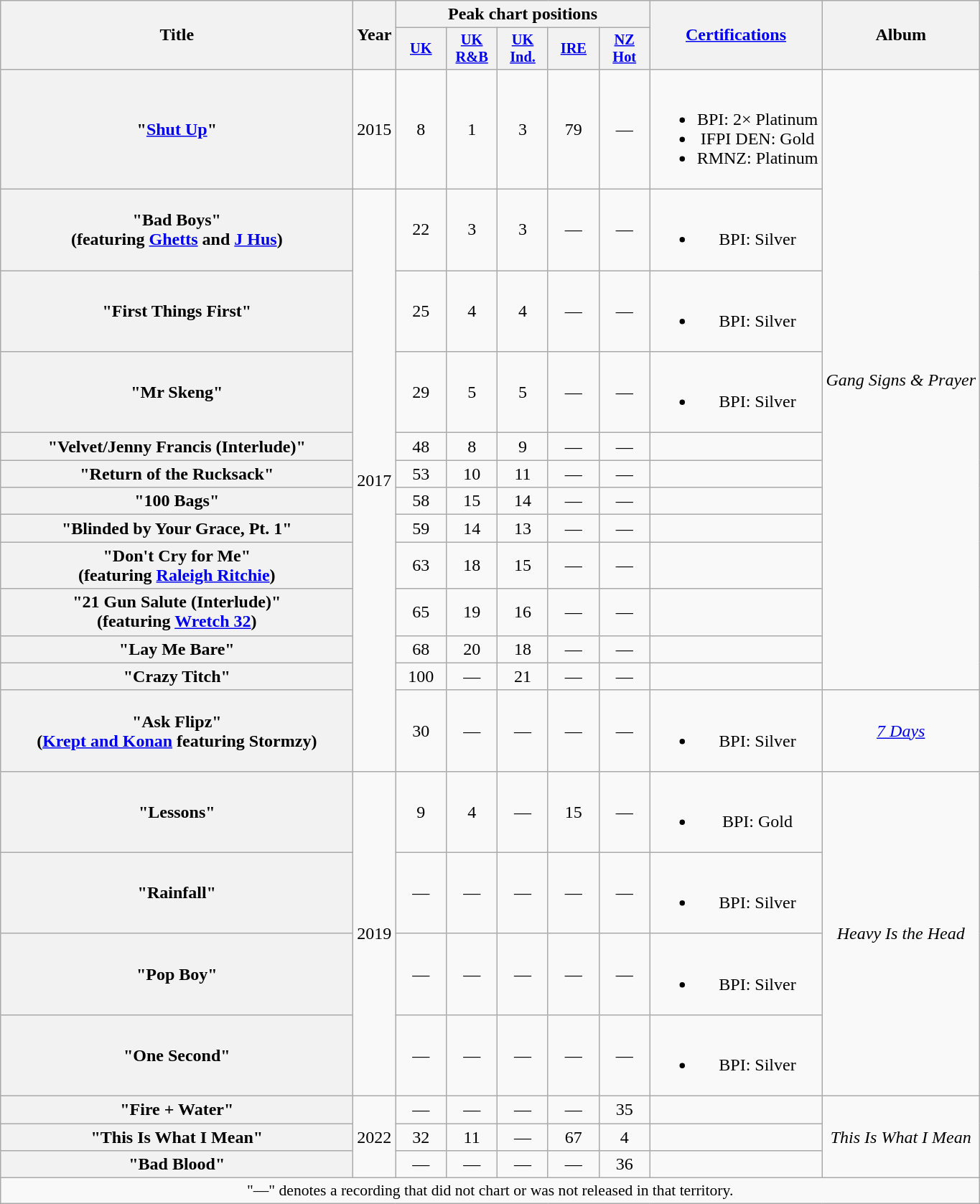<table class="wikitable plainrowheaders" style="text-align:center;">
<tr>
<th scope="col" rowspan="2" style="width:20em;">Title</th>
<th scope="col" rowspan="2" style="width:1em;">Year</th>
<th scope="col" colspan="5">Peak chart positions</th>
<th scope="col" rowspan="2"><a href='#'>Certifications</a></th>
<th scope="col" rowspan="2">Album</th>
</tr>
<tr>
<th scope="col" style="width:3em;font-size:85%;"><a href='#'>UK</a><br></th>
<th scope="col" style="width:3em;font-size:85%;"><a href='#'>UK<br>R&B</a><br></th>
<th scope="col" style="width:3em;font-size:85%;"><a href='#'>UK<br>Ind.</a><br></th>
<th scope="col" style="width:3em;font-size:85%;"><a href='#'>IRE</a><br></th>
<th scope="col" style="width:3em;font-size:85%;"><a href='#'>NZ<br>Hot</a><br></th>
</tr>
<tr>
<th scope="row">"<a href='#'>Shut Up</a>"</th>
<td>2015</td>
<td>8</td>
<td>1</td>
<td>3</td>
<td>79</td>
<td>—</td>
<td><br><ul><li>BPI: 2× Platinum</li><li>IFPI DEN: Gold</li><li>RMNZ: Platinum</li></ul></td>
<td rowspan="12"><em>Gang Signs & Prayer</em></td>
</tr>
<tr>
<th scope="row">"Bad Boys"<br><span>(featuring <a href='#'>Ghetts</a> and <a href='#'>J Hus</a>)</span></th>
<td rowspan="12">2017</td>
<td>22</td>
<td>3</td>
<td>3</td>
<td>—</td>
<td>—</td>
<td><br><ul><li>BPI: Silver</li></ul></td>
</tr>
<tr>
<th scope="row">"First Things First"</th>
<td>25</td>
<td>4</td>
<td>4</td>
<td>—</td>
<td>—</td>
<td><br><ul><li>BPI: Silver</li></ul></td>
</tr>
<tr>
<th scope="row">"Mr Skeng"</th>
<td>29</td>
<td>5</td>
<td>5</td>
<td>—</td>
<td>—</td>
<td><br><ul><li>BPI: Silver</li></ul></td>
</tr>
<tr>
<th scope="row">"Velvet/Jenny Francis (Interlude)"</th>
<td>48</td>
<td>8</td>
<td>9</td>
<td>—</td>
<td>—</td>
<td></td>
</tr>
<tr>
<th scope="row">"Return of the Rucksack"</th>
<td>53</td>
<td>10</td>
<td>11</td>
<td>—</td>
<td>—</td>
<td></td>
</tr>
<tr>
<th scope="row">"100 Bags"</th>
<td>58</td>
<td>15</td>
<td>14</td>
<td>—</td>
<td>—</td>
<td></td>
</tr>
<tr>
<th scope="row">"Blinded by Your Grace, Pt. 1"</th>
<td>59</td>
<td>14</td>
<td>13</td>
<td>—</td>
<td>—</td>
<td></td>
</tr>
<tr>
<th scope="row">"Don't Cry for Me"<br><span>(featuring <a href='#'>Raleigh Ritchie</a>)</span></th>
<td>63</td>
<td>18</td>
<td>15</td>
<td>—</td>
<td>—</td>
<td></td>
</tr>
<tr>
<th scope="row">"21 Gun Salute (Interlude)"<br><span>(featuring <a href='#'>Wretch 32</a>)</span></th>
<td>65</td>
<td>19</td>
<td>16</td>
<td>—</td>
<td>—</td>
<td></td>
</tr>
<tr>
<th scope="row">"Lay Me Bare"</th>
<td>68</td>
<td>20</td>
<td>18</td>
<td>—</td>
<td>—</td>
<td></td>
</tr>
<tr>
<th scope="row">"Crazy Titch"</th>
<td>100</td>
<td>—</td>
<td>21</td>
<td>—</td>
<td>—</td>
<td></td>
</tr>
<tr>
<th scope="row">"Ask Flipz"<br><span>(<a href='#'>Krept and Konan</a> featuring Stormzy)</span></th>
<td>30</td>
<td>—</td>
<td>—</td>
<td>—</td>
<td>—</td>
<td><br><ul><li>BPI: Silver</li></ul></td>
<td><em><a href='#'>7 Days</a></em></td>
</tr>
<tr>
<th scope="row">"Lessons"</th>
<td rowspan=4>2019</td>
<td>9</td>
<td>4</td>
<td>—</td>
<td>15</td>
<td>—</td>
<td><br><ul><li>BPI: Gold</li></ul></td>
<td rowspan=4><em>Heavy Is the Head</em></td>
</tr>
<tr>
<th scope="row">"Rainfall"<br></th>
<td>—</td>
<td>—</td>
<td>—</td>
<td>—</td>
<td>—</td>
<td><br><ul><li>BPI: Silver</li></ul></td>
</tr>
<tr>
<th scope="row">"Pop Boy"<br></th>
<td>—</td>
<td>—</td>
<td>—</td>
<td>—</td>
<td>—</td>
<td><br><ul><li>BPI: Silver</li></ul></td>
</tr>
<tr>
<th scope="row">"One Second"<br></th>
<td>—</td>
<td>—</td>
<td>—</td>
<td>—</td>
<td>—</td>
<td><br><ul><li>BPI: Silver</li></ul></td>
</tr>
<tr>
<th scope="row">"Fire + Water"</th>
<td rowspan="3">2022</td>
<td>—</td>
<td>—</td>
<td>—</td>
<td>—</td>
<td>35</td>
<td></td>
<td rowspan="3"><em>This Is What I Mean</em></td>
</tr>
<tr>
<th scope="row">"This Is What I Mean"</th>
<td>32</td>
<td>11</td>
<td>—</td>
<td>67</td>
<td>4</td>
<td></td>
</tr>
<tr>
<th scope="row">"Bad Blood"</th>
<td>—</td>
<td>—</td>
<td>—</td>
<td>—</td>
<td>36</td>
<td></td>
</tr>
<tr>
<td colspan="11" style="font-size:90%">"—" denotes a recording that did not chart or was not released in that territory.</td>
</tr>
</table>
